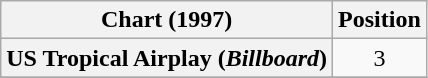<table class="wikitable plainrowheaders " style="text-align:center;">
<tr>
<th scope="col">Chart (1997)</th>
<th scope="col">Position</th>
</tr>
<tr>
<th scope="row">US Tropical Airplay (<em>Billboard</em>)</th>
<td>3</td>
</tr>
<tr>
</tr>
</table>
